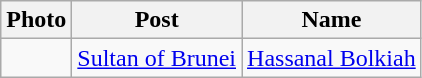<table class="wikitable">
<tr>
<th>Photo</th>
<th>Post</th>
<th>Name</th>
</tr>
<tr>
<td></td>
<td><a href='#'>Sultan of Brunei</a></td>
<td><a href='#'>Hassanal Bolkiah</a></td>
</tr>
</table>
